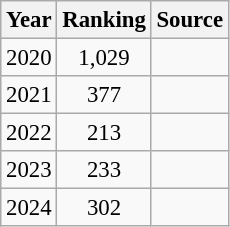<table class="wikitable" style="text-align:center; font-size: 95%;">
<tr>
<th>Year</th>
<th>Ranking</th>
<th>Source</th>
</tr>
<tr>
<td>2020</td>
<td>1,029</td>
<td></td>
</tr>
<tr>
<td>2021</td>
<td>377</td>
<td></td>
</tr>
<tr>
<td>2022</td>
<td>213</td>
<td></td>
</tr>
<tr>
<td>2023</td>
<td>233</td>
<td></td>
</tr>
<tr>
<td>2024</td>
<td>302</td>
<td></td>
</tr>
</table>
